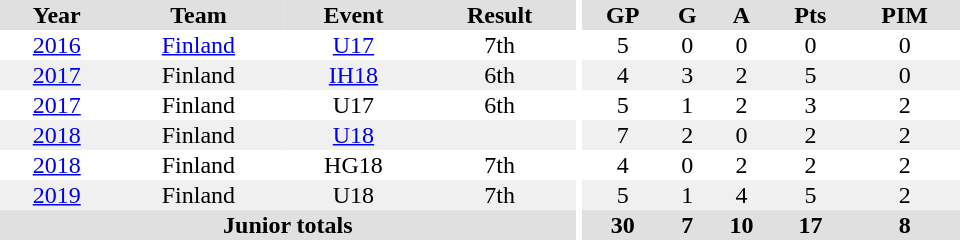<table border="0" cellpadding="1" cellspacing="0" ID="Table3" style="text-align:center; width:40em">
<tr ALIGN="center" bgcolor="#e0e0e0">
<th>Year</th>
<th>Team</th>
<th>Event</th>
<th>Result</th>
<th rowspan="99" bgcolor="#ffffff"></th>
<th>GP</th>
<th>G</th>
<th>A</th>
<th>Pts</th>
<th>PIM</th>
</tr>
<tr>
<td><a href='#'>2016</a></td>
<td><a href='#'>Finland</a></td>
<td><a href='#'>U17</a></td>
<td>7th</td>
<td>5</td>
<td>0</td>
<td>0</td>
<td>0</td>
<td>0</td>
</tr>
<tr bgcolor="#f0f0f0">
<td><a href='#'>2017</a></td>
<td>Finland</td>
<td><a href='#'>IH18</a></td>
<td>6th</td>
<td>4</td>
<td>3</td>
<td>2</td>
<td>5</td>
<td>0</td>
</tr>
<tr>
<td><a href='#'>2017</a></td>
<td>Finland</td>
<td>U17</td>
<td>6th</td>
<td>5</td>
<td>1</td>
<td>2</td>
<td>3</td>
<td>2</td>
</tr>
<tr bgcolor="#f0f0f0">
<td><a href='#'>2018</a></td>
<td>Finland</td>
<td><a href='#'>U18</a></td>
<td></td>
<td>7</td>
<td>2</td>
<td>0</td>
<td>2</td>
<td>2</td>
</tr>
<tr>
<td><a href='#'>2018</a></td>
<td>Finland</td>
<td>HG18</td>
<td>7th</td>
<td>4</td>
<td>0</td>
<td>2</td>
<td>2</td>
<td>2</td>
</tr>
<tr bgcolor="#f0f0f0">
<td><a href='#'>2019</a></td>
<td>Finland</td>
<td>U18</td>
<td>7th</td>
<td>5</td>
<td>1</td>
<td>4</td>
<td>5</td>
<td>2</td>
</tr>
<tr bgcolor="#e0e0e0">
<th colspan="4">Junior totals</th>
<th>30</th>
<th>7</th>
<th>10</th>
<th>17</th>
<th>8</th>
</tr>
</table>
